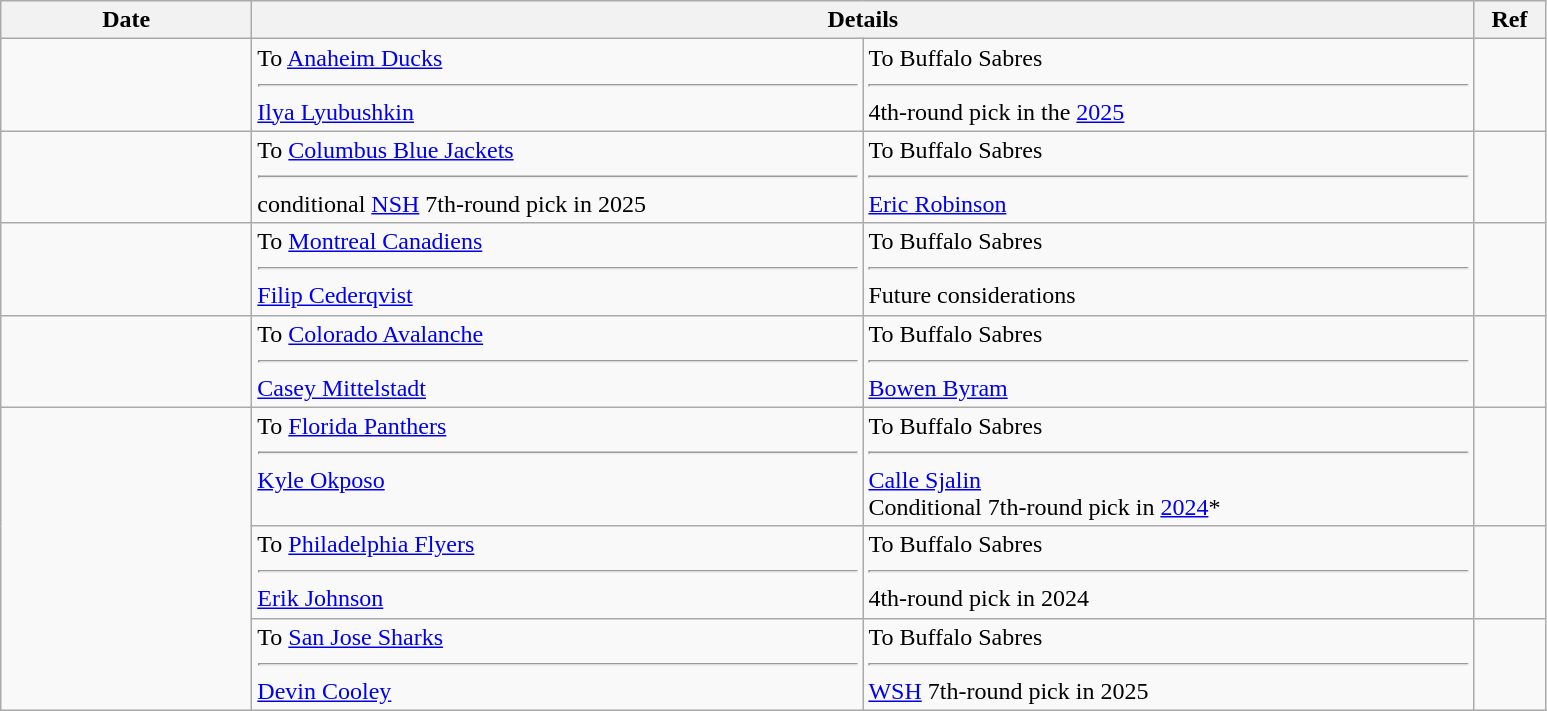<table class="wikitable">
<tr>
<th style="width: 10em;">Date</th>
<th colspan=2>Details</th>
<th style="width: 2.5em;">Ref</th>
</tr>
<tr>
<td></td>
<td style="width: 25em;" valign="top">To <a href='#'>Anaheim Ducks</a><hr><a href='#'>Ilya Lyubushkin</a></td>
<td style="width: 25em;" valign="top">To Buffalo Sabres<hr>4th-round pick in the <a href='#'>2025</a></td>
<td></td>
</tr>
<tr>
<td></td>
<td style="width: 25em;" valign="top">To <a href='#'>Columbus Blue Jackets</a><hr>conditional <a href='#'>NSH</a> 7th-round pick in 2025</td>
<td style="width: 25em;" valign="top">To Buffalo Sabres<hr><a href='#'>Eric Robinson</a></td>
<td></td>
</tr>
<tr>
<td></td>
<td style="width: 25em;" valign="top">To <a href='#'>Montreal Canadiens</a><hr><a href='#'>Filip Cederqvist</a></td>
<td style="width: 25em;" valign="top">To Buffalo Sabres<hr>Future considerations</td>
<td></td>
</tr>
<tr>
<td></td>
<td style="width: 25em;" valign="top">To <a href='#'>Colorado Avalanche</a><hr><a href='#'>Casey Mittelstadt</a></td>
<td style="width: 25em;" valign="top">To Buffalo Sabres<hr><a href='#'>Bowen Byram</a></td>
<td></td>
</tr>
<tr>
<td rowspan="3"></td>
<td style="width: 25em;" valign="top">To <a href='#'>Florida Panthers</a><hr><a href='#'>Kyle Okposo</a></td>
<td style="width: 25em;" valign="top">To Buffalo Sabres<hr><a href='#'>Calle Sjalin</a><br>Conditional 7th-round pick in <a href='#'>2024</a>*</td>
<td></td>
</tr>
<tr>
<td style="width: 25em;" valign="top">To <a href='#'>Philadelphia Flyers</a><hr><a href='#'>Erik Johnson</a></td>
<td style="width: 25em;" valign="top">To Buffalo Sabres<hr>4th-round pick in 2024</td>
<td></td>
</tr>
<tr>
<td style="width: 25em;" valign="top">To <a href='#'>San Jose Sharks</a><hr><a href='#'>Devin Cooley</a></td>
<td style="width: 25em;" valign="top">To Buffalo Sabres<hr><a href='#'>WSH</a> 7th-round pick in 2025</td>
<td></td>
</tr>
</table>
